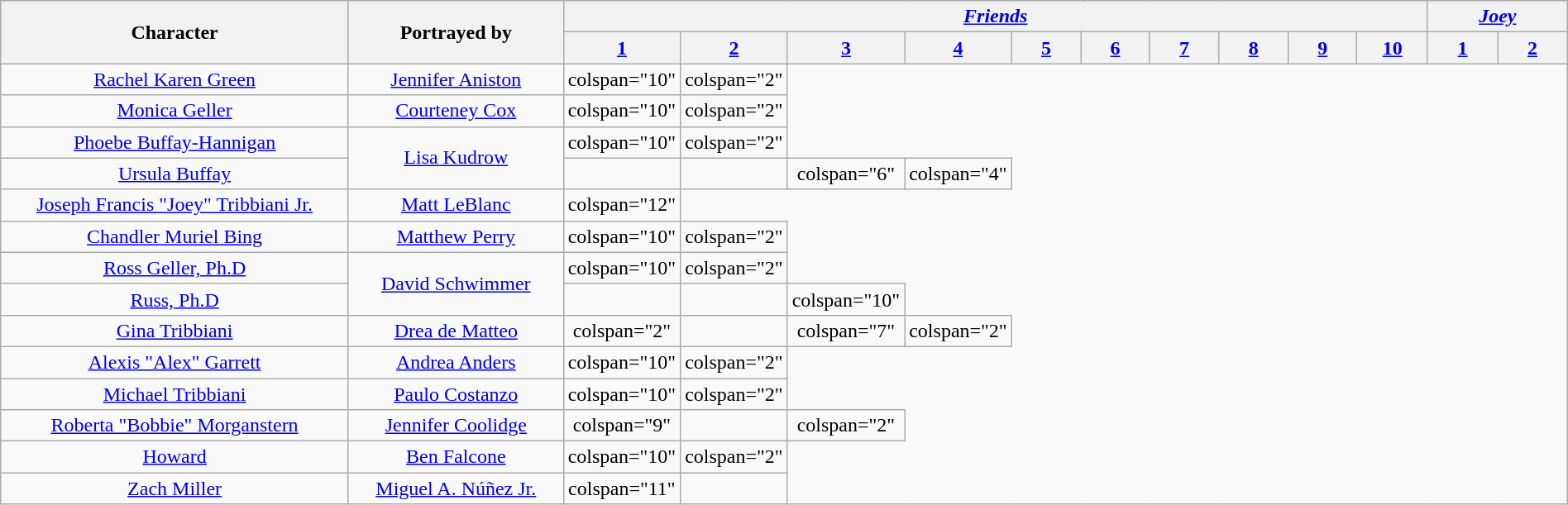<table class="wikitable plainrowheaders" style="text-align:center; width:100%;">
<tr>
<th scope="col" rowspan="2" style="width:25%;">Character</th>
<th scope="col" rowspan="2" style="width:15%;">Portrayed by</th>
<th scope="col" colspan="10" style="width:60%;"><em><a href='#'>Friends</a></em></th>
<th scope="col" colspan="2" style="width:60%;"><em><a href='#'>Joey</a></em></th>
</tr>
<tr>
<th scope="col" style="width:5%;"><a href='#'>1</a></th>
<th scope="col" style="width:5%;"><a href='#'>2</a></th>
<th scope="col" style="width:5%;"><a href='#'>3</a></th>
<th scope="col" style="width:5%;"><a href='#'>4</a></th>
<th scope="col" style="width:5%;"><a href='#'>5</a></th>
<th scope="col" style="width:5%;"><a href='#'>6</a></th>
<th scope="col" style="width:5%;"><a href='#'>7</a></th>
<th scope="col" style="width:5%;"><a href='#'>8</a></th>
<th scope="col" style="width:5%;"><a href='#'>9</a></th>
<th scope="col" style="width:5%;"><a href='#'>10</a></th>
<th scope="col" style="width:5%;"><a href='#'>1</a></th>
<th scope="col" style="width:5%;"><a href='#'>2</a></th>
</tr>
<tr>
<td scope="row"><a href='#'>Rachel Karen Green</a></td>
<td><a href='#'>Jennifer Aniston</a></td>
<td>colspan="10" </td>
<td>colspan="2" </td>
</tr>
<tr>
<td scope="row"><a href='#'>Monica Geller</a></td>
<td><a href='#'>Courteney Cox</a></td>
<td>colspan="10" </td>
<td>colspan="2" </td>
</tr>
<tr>
<td scope="row"><a href='#'>Phoebe Buffay-Hannigan</a></td>
<td rowspan="2"><a href='#'>Lisa Kudrow</a></td>
<td>colspan="10" </td>
<td>colspan="2" </td>
</tr>
<tr>
<td scope="row"><a href='#'>Ursula Buffay</a></td>
<td></td>
<td></td>
<td>colspan="6" </td>
<td>colspan="4" </td>
</tr>
<tr>
<td scope="row"><a href='#'>Joseph Francis "Joey" Tribbiani Jr.</a></td>
<td><a href='#'>Matt LeBlanc</a></td>
<td>colspan="12" </td>
</tr>
<tr>
<td scope="row"><a href='#'>Chandler Muriel Bing</a></td>
<td><a href='#'>Matthew Perry</a></td>
<td>colspan="10" </td>
<td>colspan="2" </td>
</tr>
<tr>
<td scope="row"><a href='#'>Ross Geller, Ph.D</a></td>
<td rowspan="2"><a href='#'>David Schwimmer</a></td>
<td>colspan="10" </td>
<td>colspan="2" </td>
</tr>
<tr>
<td scope="row"><a href='#'>Russ, Ph.D</a></td>
<td></td>
<td></td>
<td>colspan="10" </td>
</tr>
<tr>
<td scope="row"><a href='#'>Gina Tribbiani</a></td>
<td><a href='#'>Drea de Matteo</a></td>
<td>colspan="2" </td>
<td></td>
<td>colspan="7" </td>
<td>colspan="2" </td>
</tr>
<tr>
<td scope="row"><a href='#'>Alexis "Alex" Garrett</a></td>
<td><a href='#'>Andrea Anders</a></td>
<td>colspan="10" </td>
<td>colspan="2" </td>
</tr>
<tr>
<td scope="row"><a href='#'>Michael Tribbiani</a></td>
<td><a href='#'>Paulo Costanzo</a></td>
<td>colspan="10" </td>
<td>colspan="2" </td>
</tr>
<tr>
<td scope="row"><a href='#'>Roberta "Bobbie" Morganstern</a></td>
<td><a href='#'>Jennifer Coolidge</a></td>
<td>colspan="9" </td>
<td></td>
<td>colspan="2" </td>
</tr>
<tr>
<td scope="row"><a href='#'>Howard</a></td>
<td><a href='#'>Ben Falcone</a></td>
<td>colspan="10" </td>
<td>colspan="2" </td>
</tr>
<tr>
<td scope="row"><a href='#'>Zach Miller</a></td>
<td><a href='#'>Miguel A. Núñez Jr.</a></td>
<td>colspan="11" </td>
<td></td>
</tr>
</table>
